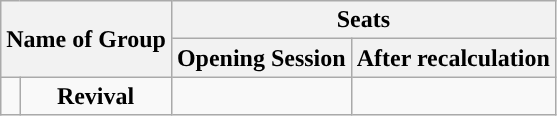<table class="wikitable">
<tr>
<th colspan="2" rowspan="2">Name of Group</th>
<th colspan="2">Seats</th>
</tr>
<tr>
<th>Opening Session</th>
<th>After recalculation</th>
</tr>
<tr>
<td style="color:inherit;background:"></td>
<td style="text-align:center"><strong>Revival</strong></td>
<td></td>
<td></td>
</tr>
</table>
